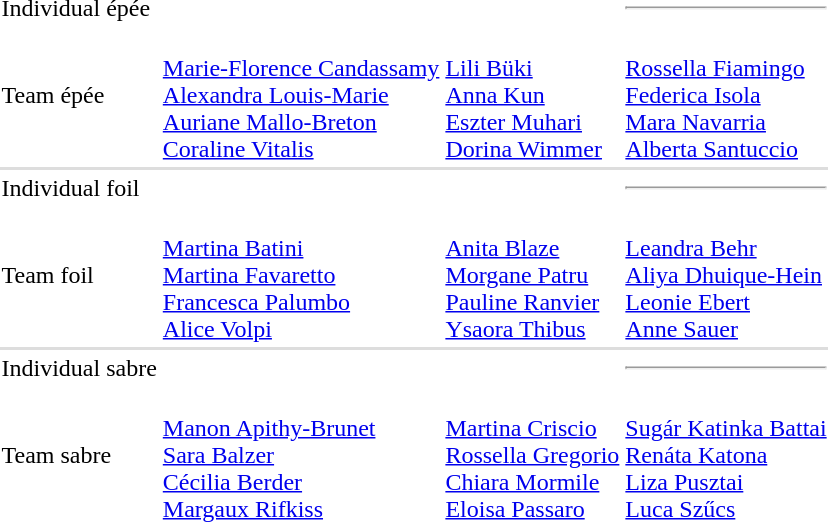<table>
<tr>
<td>Individual épée <br></td>
<td></td>
<td></td>
<td><hr></td>
</tr>
<tr>
<td>Team épée <br></td>
<td><br><a href='#'>Marie-Florence Candassamy</a><br><a href='#'>Alexandra Louis-Marie</a><br><a href='#'>Auriane Mallo-Breton</a><br><a href='#'>Coraline Vitalis</a></td>
<td><br><a href='#'>Lili Büki</a><br><a href='#'>Anna Kun</a><br><a href='#'>Eszter Muhari</a><br><a href='#'>Dorina Wimmer</a></td>
<td><br><a href='#'>Rossella Fiamingo</a><br><a href='#'>Federica Isola</a><br><a href='#'>Mara Navarria</a><br><a href='#'>Alberta Santuccio</a></td>
</tr>
<tr bgcolor=#DDDDDD>
<td colspan=7></td>
</tr>
<tr>
<td>Individual foil <br></td>
<td></td>
<td></td>
<td><hr></td>
</tr>
<tr>
<td>Team foil<br></td>
<td><br><a href='#'>Martina Batini</a><br><a href='#'>Martina Favaretto</a><br><a href='#'>Francesca Palumbo</a><br><a href='#'>Alice Volpi</a></td>
<td><br><a href='#'>Anita Blaze</a><br><a href='#'>Morgane Patru</a><br><a href='#'>Pauline Ranvier</a><br><a href='#'>Ysaora Thibus</a></td>
<td><br><a href='#'>Leandra Behr</a><br><a href='#'>Aliya Dhuique-Hein</a><br><a href='#'>Leonie Ebert</a><br><a href='#'>Anne Sauer</a></td>
</tr>
<tr bgcolor=#DDDDDD>
<td colspan=7></td>
</tr>
<tr>
<td>Individual sabre <br></td>
<td></td>
<td></td>
<td><hr></td>
</tr>
<tr>
<td>Team sabre <br></td>
<td><br><a href='#'>Manon Apithy-Brunet</a><br><a href='#'>Sara Balzer</a><br><a href='#'>Cécilia Berder</a><br><a href='#'>Margaux Rifkiss</a></td>
<td><br><a href='#'>Martina Criscio</a><br><a href='#'>Rossella Gregorio</a><br><a href='#'>Chiara Mormile</a><br><a href='#'>Eloisa Passaro</a></td>
<td><br><a href='#'>Sugár Katinka Battai</a><br><a href='#'>Renáta Katona</a><br><a href='#'>Liza Pusztai</a><br><a href='#'>Luca Szűcs</a></td>
</tr>
</table>
